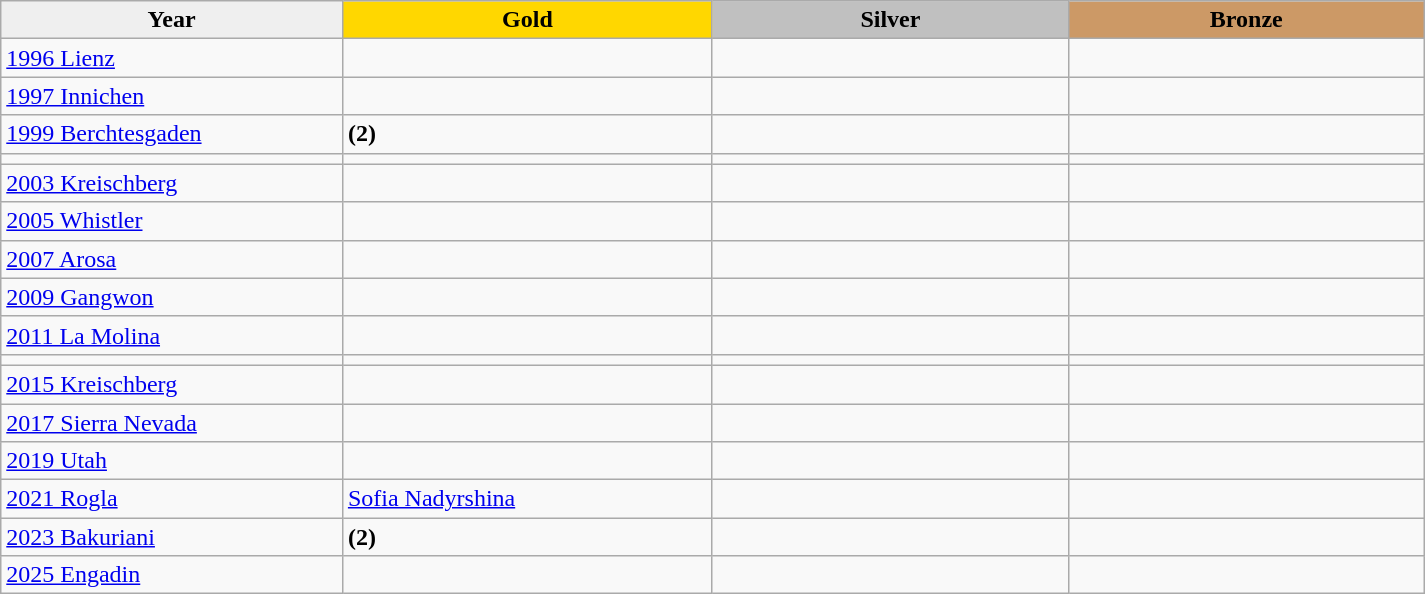<table class="wikitable sortable" style="width:950px;">
<tr>
<th style="width:24%; background:#efefef;">Year</th>
<th style="width:26%; background:gold">Gold</th>
<th style="width:25%; background:silver">Silver</th>
<th style="width:25%; background:#CC9966">Bronze</th>
</tr>
<tr>
<td><a href='#'>1996 Lienz</a></td>
<td></td>
<td></td>
<td></td>
</tr>
<tr>
<td><a href='#'>1997 Innichen</a></td>
<td></td>
<td></td>
<td></td>
</tr>
<tr>
<td><a href='#'>1999 Berchtesgaden</a></td>
<td> <strong>(2)</strong></td>
<td></td>
<td></td>
</tr>
<tr>
<td><a href='#'></a></td>
<td></td>
<td></td>
<td></td>
</tr>
<tr>
<td><a href='#'>2003 Kreischberg</a></td>
<td></td>
<td></td>
<td></td>
</tr>
<tr>
<td><a href='#'>2005 Whistler</a></td>
<td></td>
<td></td>
<td></td>
</tr>
<tr>
<td><a href='#'>2007 Arosa</a></td>
<td></td>
<td></td>
<td></td>
</tr>
<tr>
<td><a href='#'>2009 Gangwon</a></td>
<td></td>
<td></td>
<td></td>
</tr>
<tr>
<td><a href='#'>2011 La Molina</a></td>
<td></td>
<td></td>
<td></td>
</tr>
<tr>
<td><a href='#'></a></td>
<td></td>
<td></td>
<td></td>
</tr>
<tr>
<td><a href='#'>2015 Kreischberg</a></td>
<td></td>
<td></td>
<td></td>
</tr>
<tr>
<td><a href='#'>2017 Sierra Nevada</a></td>
<td></td>
<td></td>
<td></td>
</tr>
<tr>
<td><a href='#'>2019 Utah</a></td>
<td></td>
<td></td>
<td></td>
</tr>
<tr>
<td><a href='#'>2021 Rogla</a></td>
<td> <a href='#'>Sofia Nadyrshina</a> </td>
<td></td>
<td></td>
</tr>
<tr>
<td><a href='#'>2023 Bakuriani</a></td>
<td> <strong>(2)</strong></td>
<td></td>
<td></td>
</tr>
<tr>
<td><a href='#'>2025 Engadin</a></td>
<td></td>
<td></td>
<td></td>
</tr>
</table>
